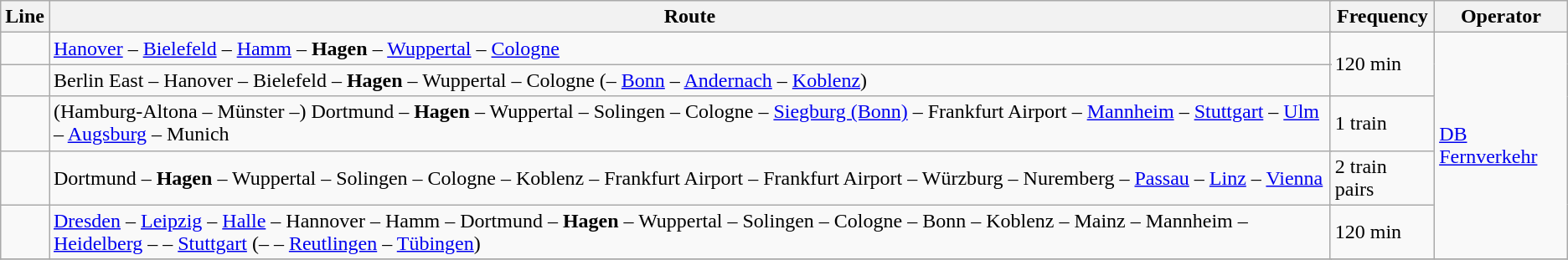<table class="wikitable">
<tr>
<th>Line</th>
<th colspan="2">Route</th>
<th>Frequency</th>
<th>Operator</th>
</tr>
<tr>
<td></td>
<td colspan="2"> <a href='#'>Hanover</a> – <a href='#'>Bielefeld</a> – <a href='#'>Hamm</a> – <strong>Hagen</strong> – <a href='#'>Wuppertal</a> –  <a href='#'>Cologne</a></td>
<td rowspan="2">120 min</td>
<td rowspan="5"><a href='#'>DB Fernverkehr</a></td>
</tr>
<tr>
<td></td>
<td colspan="2">Berlin East – Hanover – Bielefeld – <strong>Hagen</strong> – Wuppertal – Cologne (– <a href='#'>Bonn</a> – <a href='#'>Andernach</a> – <a href='#'>Koblenz</a>)</td>
</tr>
<tr>
<td></td>
<td colspan="2">(Hamburg-Altona – Münster –) Dortmund – <strong>Hagen</strong> – Wuppertal – Solingen – Cologne – <a href='#'>Siegburg (Bonn)</a> – Frankfurt Airport – <a href='#'>Mannheim</a> – <a href='#'>Stuttgart</a> – <a href='#'>Ulm</a> – <a href='#'>Augsburg</a> – Munich</td>
<td>1 train</td>
</tr>
<tr>
<td></td>
<td colspan="2">Dortmund – <strong>Hagen</strong> – Wuppertal – Solingen – Cologne – Koblenz – Frankfurt Airport – Frankfurt Airport – Würzburg – Nuremberg – <a href='#'>Passau</a> – <a href='#'>Linz</a> – <a href='#'>Vienna</a></td>
<td>2 train pairs</td>
</tr>
<tr>
<td></td>
<td colspan="2"><a href='#'>Dresden</a> – <a href='#'>Leipzig</a> – <a href='#'>Halle</a> – Hannover – Hamm – Dortmund – <strong>Hagen</strong> – Wuppertal – Solingen – Cologne – Bonn – Koblenz – Mainz – Mannheim – <a href='#'>Heidelberg</a> –  – <a href='#'>Stuttgart</a> (–  – <a href='#'>Reutlingen</a> – <a href='#'>Tübingen</a>)</td>
<td>120 min</td>
</tr>
<tr>
</tr>
</table>
